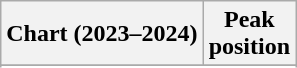<table class="wikitable sortable plainrowheaders" style="text-align:center">
<tr>
<th scope="col">Chart (2023–2024)</th>
<th scope="col">Peak<br>position</th>
</tr>
<tr>
</tr>
<tr>
</tr>
<tr>
</tr>
<tr>
</tr>
</table>
